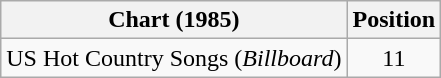<table class="wikitable">
<tr>
<th>Chart (1985)</th>
<th>Position</th>
</tr>
<tr>
<td>US Hot Country Songs (<em>Billboard</em>)</td>
<td align="center">11</td>
</tr>
</table>
